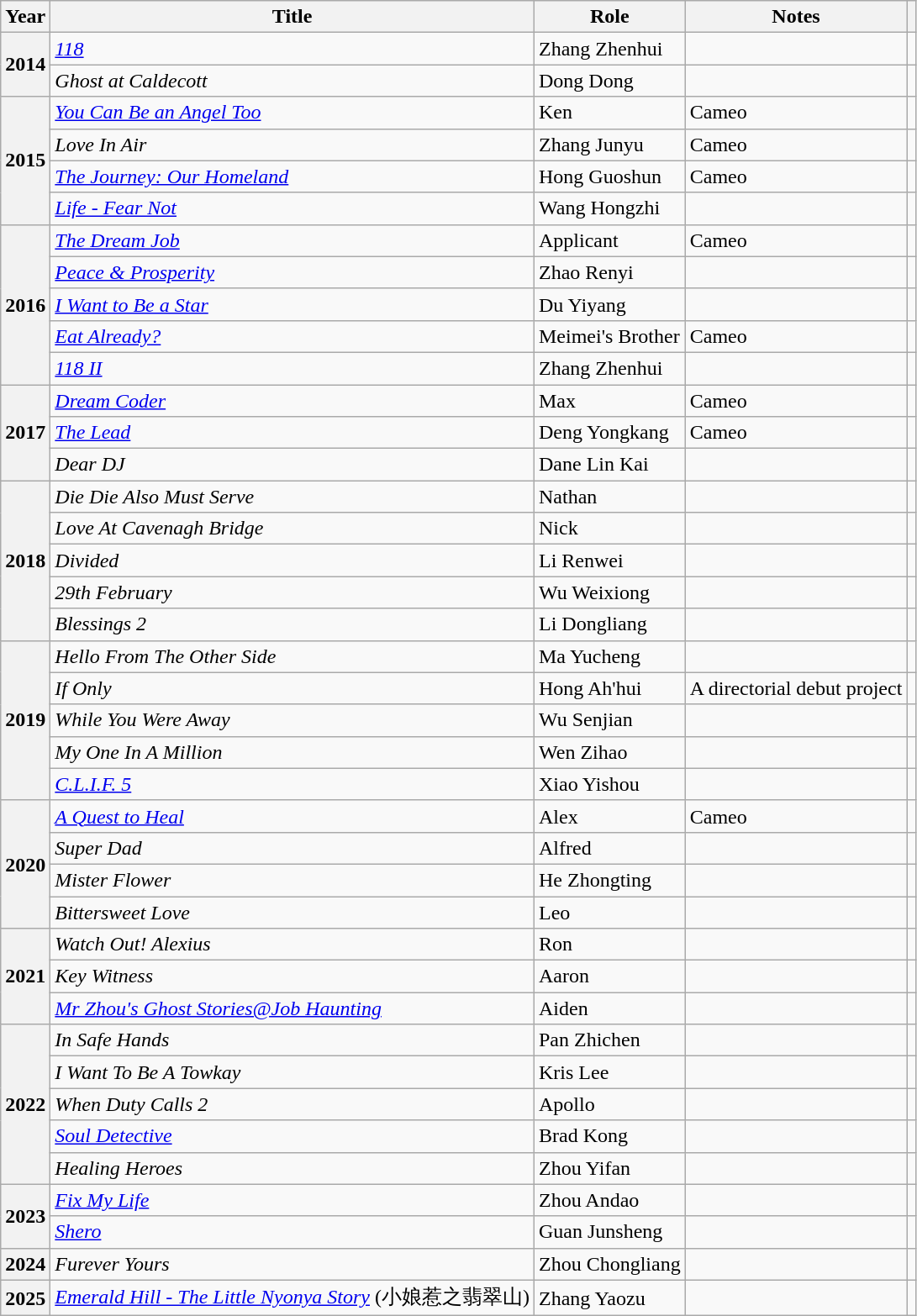<table class="wikitable sortable plainrowheaders">
<tr>
<th scope="col">Year</th>
<th scope="col">Title</th>
<th scope="col">Role</th>
<th scope="col" class="unsortable">Notes</th>
<th scope="col" class="unsortable"></th>
</tr>
<tr>
<th scope="row" rowspan="2">2014</th>
<td><em><a href='#'>118</a></em></td>
<td>Zhang Zhenhui</td>
<td></td>
<td></td>
</tr>
<tr>
<td><em>Ghost at Caldecott</em></td>
<td>Dong Dong</td>
<td></td>
<td></td>
</tr>
<tr>
<th scope="row" rowspan="4">2015</th>
<td><em><a href='#'>You Can Be an Angel Too</a></em></td>
<td>Ken</td>
<td>Cameo</td>
<td></td>
</tr>
<tr>
<td><em>Love In Air</em></td>
<td>Zhang Junyu</td>
<td>Cameo</td>
<td></td>
</tr>
<tr>
<td><em><a href='#'>The Journey: Our Homeland</a></em></td>
<td>Hong Guoshun</td>
<td>Cameo</td>
<td></td>
</tr>
<tr>
<td><em><a href='#'>Life - Fear Not</a></em></td>
<td>Wang Hongzhi</td>
<td></td>
<td></td>
</tr>
<tr>
<th scope="row" rowspan="5">2016</th>
<td><em><a href='#'>The Dream Job</a></em></td>
<td>Applicant</td>
<td>Cameo</td>
<td></td>
</tr>
<tr>
<td><em><a href='#'>Peace & Prosperity</a></em></td>
<td>Zhao Renyi</td>
<td></td>
<td></td>
</tr>
<tr>
<td><em><a href='#'>I Want to Be a Star</a></em></td>
<td>Du Yiyang</td>
<td></td>
<td></td>
</tr>
<tr>
<td><em><a href='#'>Eat Already?</a></em></td>
<td>Meimei's Brother</td>
<td>Cameo</td>
<td></td>
</tr>
<tr>
<td><em><a href='#'>118 II</a></em></td>
<td>Zhang Zhenhui</td>
<td></td>
<td></td>
</tr>
<tr>
<th scope="row" rowspan="3">2017</th>
<td><em><a href='#'>Dream Coder</a></em></td>
<td>Max</td>
<td>Cameo</td>
<td></td>
</tr>
<tr>
<td><em><a href='#'>The Lead</a></em></td>
<td>Deng Yongkang</td>
<td>Cameo</td>
<td></td>
</tr>
<tr>
<td><em>Dear DJ</em></td>
<td>Dane Lin Kai</td>
<td></td>
<td></td>
</tr>
<tr>
<th scope="row" rowspan="5">2018</th>
<td><em>Die Die Also Must Serve</em></td>
<td>Nathan</td>
<td></td>
<td></td>
</tr>
<tr>
<td><em>Love At Cavenagh Bridge</em></td>
<td>Nick</td>
<td></td>
<td></td>
</tr>
<tr>
<td><em>Divided</em></td>
<td>Li Renwei</td>
<td></td>
<td></td>
</tr>
<tr>
<td><em>29th February</em></td>
<td>Wu Weixiong</td>
<td></td>
<td></td>
</tr>
<tr>
<td><em>Blessings 2</em></td>
<td>Li Dongliang</td>
<td></td>
<td></td>
</tr>
<tr>
<th scope="row" rowspan="5">2019</th>
<td><em>Hello From The Other Side</em></td>
<td>Ma Yucheng</td>
<td></td>
<td></td>
</tr>
<tr>
<td><em>If Only</em></td>
<td>Hong Ah'hui</td>
<td>A directorial debut project</td>
<td></td>
</tr>
<tr>
<td><em> While You Were Away</em></td>
<td>Wu Senjian</td>
<td></td>
<td></td>
</tr>
<tr>
<td><em>My One In A Million</em></td>
<td>Wen Zihao</td>
<td></td>
<td></td>
</tr>
<tr>
<td><em><a href='#'>C.L.I.F. 5</a></em></td>
<td>Xiao Yishou</td>
<td></td>
<td></td>
</tr>
<tr>
<th scope="row" rowspan="4">2020</th>
<td><em><a href='#'>A Quest to Heal</a></em></td>
<td>Alex</td>
<td>Cameo</td>
<td></td>
</tr>
<tr>
<td><em>Super Dad</em></td>
<td>Alfred</td>
<td></td>
<td></td>
</tr>
<tr>
<td><em>Mister Flower</em></td>
<td>He Zhongting</td>
<td></td>
<td></td>
</tr>
<tr>
<td><em>Bittersweet Love</em></td>
<td>Leo</td>
<td></td>
<td></td>
</tr>
<tr>
<th scope="row" rowspan="3">2021</th>
<td><em>Watch Out! Alexius</em></td>
<td>Ron</td>
<td></td>
<td></td>
</tr>
<tr>
<td><em>Key Witness</em></td>
<td>Aaron</td>
<td></td>
<td></td>
</tr>
<tr>
<td><em><a href='#'>Mr Zhou's Ghost Stories@Job Haunting</a></em></td>
<td>Aiden</td>
<td></td>
<td></td>
</tr>
<tr>
<th scope="row" rowspan="5">2022</th>
<td><em>In Safe Hands</em></td>
<td>Pan Zhichen</td>
<td></td>
<td></td>
</tr>
<tr>
<td><em>I Want To Be A Towkay</em></td>
<td>Kris Lee</td>
<td></td>
<td></td>
</tr>
<tr>
<td><em>When Duty Calls 2</em></td>
<td>Apollo</td>
<td></td>
<td></td>
</tr>
<tr>
<td><em><a href='#'>Soul Detective</a></em></td>
<td>Brad Kong</td>
<td></td>
<td></td>
</tr>
<tr>
<td><em>Healing Heroes</em></td>
<td>Zhou Yifan</td>
<td></td>
<td></td>
</tr>
<tr>
<th scope="row" rowspan="2">2023</th>
<td><em><a href='#'>Fix My Life</a></em></td>
<td>Zhou Andao</td>
<td></td>
<td></td>
</tr>
<tr>
<td><em><a href='#'>Shero</a></em></td>
<td>Guan Junsheng</td>
<td></td>
<td></td>
</tr>
<tr>
<th scope="row">2024</th>
<td><em>Furever Yours</em></td>
<td>Zhou Chongliang</td>
<td></td>
<td></td>
</tr>
<tr>
<th scope="row">2025</th>
<td><em><a href='#'>Emerald Hill - The Little Nyonya Story</a></em>  (小娘惹之翡翠山)</td>
<td>Zhang Yaozu</td>
<td></td>
<td style="text-align:center"></td>
</tr>
</table>
